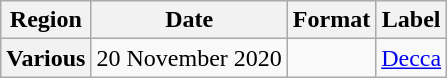<table class="wikitable plainrowheaders">
<tr>
<th>Region</th>
<th>Date</th>
<th>Format</th>
<th>Label</th>
</tr>
<tr>
<th scope="row">Various</th>
<td>20 November 2020</td>
<td></td>
<td><a href='#'>Decca</a></td>
</tr>
</table>
